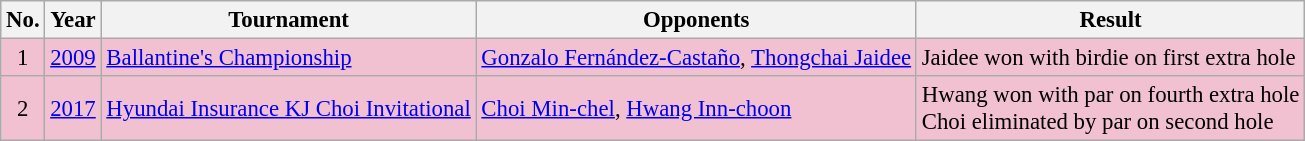<table class="wikitable" style="font-size:95%;">
<tr>
<th>No.</th>
<th>Year</th>
<th>Tournament</th>
<th>Opponents</th>
<th>Result</th>
</tr>
<tr style="background:#F2C1D1;">
<td align=center>1</td>
<td><a href='#'>2009</a></td>
<td><a href='#'>Ballantine's Championship</a></td>
<td> <a href='#'>Gonzalo Fernández-Castaño</a>,  <a href='#'>Thongchai Jaidee</a></td>
<td>Jaidee won with birdie on first extra hole</td>
</tr>
<tr style="background:#F2C1D1;">
<td align=center>2</td>
<td><a href='#'>2017</a></td>
<td><a href='#'>Hyundai Insurance KJ Choi Invitational</a></td>
<td> <a href='#'>Choi Min-chel</a>,  <a href='#'>Hwang Inn-choon</a></td>
<td>Hwang won with par on fourth extra hole<br>Choi eliminated by par on second hole</td>
</tr>
</table>
